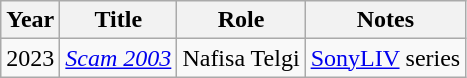<table class="wikitable sortable">
<tr>
<th>Year</th>
<th>Title</th>
<th>Role</th>
<th>Notes</th>
</tr>
<tr>
<td>2023</td>
<td><em><a href='#'>Scam 2003</a></em></td>
<td>Nafisa Telgi</td>
<td><a href='#'>SonyLIV</a> series</td>
</tr>
</table>
